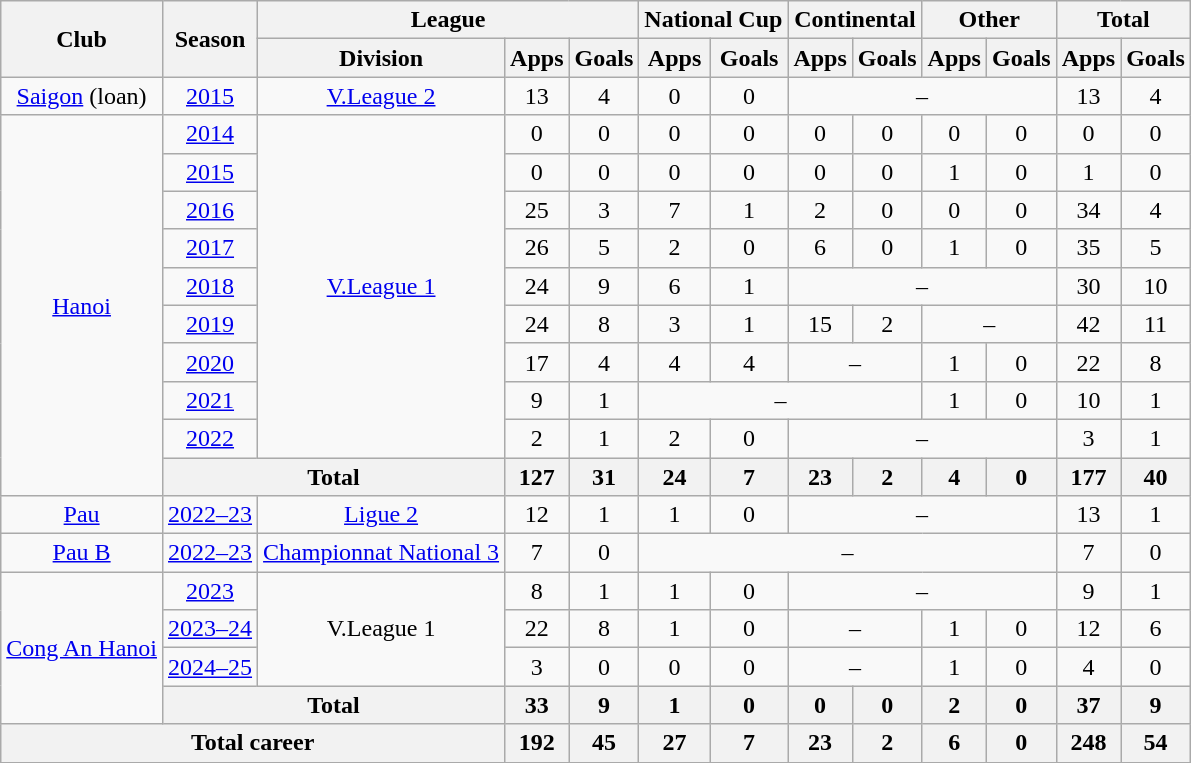<table class="wikitable" style="text-align:center">
<tr>
<th rowspan=2>Club</th>
<th rowspan=2>Season</th>
<th colspan=3>League</th>
<th colspan=2>National Cup</th>
<th colspan=2>Continental</th>
<th colspan= 2>Other</th>
<th colspan=2>Total</th>
</tr>
<tr>
<th>Division</th>
<th>Apps</th>
<th>Goals</th>
<th>Apps</th>
<th>Goals</th>
<th>Apps</th>
<th>Goals</th>
<th>Apps</th>
<th>Goals</th>
<th>Apps</th>
<th>Goals</th>
</tr>
<tr>
<td><a href='#'>Saigon</a> (loan)</td>
<td><a href='#'>2015</a></td>
<td rowspan="1"><a href='#'>V.League 2</a></td>
<td>13</td>
<td>4</td>
<td>0</td>
<td>0</td>
<td colspan="4">–</td>
<td>13</td>
<td>4</td>
</tr>
<tr>
<td rowspan="10"><a href='#'>Hanoi</a></td>
<td><a href='#'>2014</a></td>
<td rowspan="9"><a href='#'>V.League 1</a></td>
<td>0</td>
<td>0</td>
<td>0</td>
<td>0</td>
<td>0</td>
<td>0</td>
<td>0</td>
<td>0</td>
<td>0</td>
<td>0</td>
</tr>
<tr>
<td><a href='#'>2015</a></td>
<td>0</td>
<td>0</td>
<td>0</td>
<td>0</td>
<td>0</td>
<td>0</td>
<td>1</td>
<td>0</td>
<td>1</td>
<td>0</td>
</tr>
<tr>
<td><a href='#'>2016</a></td>
<td>25</td>
<td>3</td>
<td>7</td>
<td>1</td>
<td>2</td>
<td>0</td>
<td>0</td>
<td>0</td>
<td>34</td>
<td>4</td>
</tr>
<tr>
<td><a href='#'>2017</a></td>
<td>26</td>
<td>5</td>
<td>2</td>
<td>0</td>
<td>6</td>
<td>0</td>
<td>1</td>
<td>0</td>
<td>35</td>
<td>5</td>
</tr>
<tr>
<td><a href='#'>2018</a></td>
<td>24</td>
<td>9</td>
<td>6</td>
<td>1</td>
<td colspan="4">–</td>
<td>30</td>
<td>10</td>
</tr>
<tr>
<td><a href='#'>2019</a></td>
<td>24</td>
<td>8</td>
<td>3</td>
<td>1</td>
<td>15</td>
<td>2</td>
<td colspan="2">–</td>
<td>42</td>
<td>11</td>
</tr>
<tr>
<td><a href='#'>2020</a></td>
<td>17</td>
<td>4</td>
<td>4</td>
<td>4</td>
<td colspan="2">–</td>
<td>1</td>
<td>0</td>
<td>22</td>
<td>8</td>
</tr>
<tr>
<td><a href='#'>2021</a></td>
<td>9</td>
<td>1</td>
<td colspan="4">–</td>
<td>1</td>
<td>0</td>
<td>10</td>
<td>1</td>
</tr>
<tr>
<td><a href='#'>2022</a></td>
<td>2</td>
<td>1</td>
<td>2</td>
<td>0</td>
<td colspan="4">–</td>
<td>3</td>
<td>1</td>
</tr>
<tr>
<th colspan=2>Total</th>
<th>127</th>
<th>31</th>
<th>24</th>
<th>7</th>
<th>23</th>
<th>2</th>
<th>4</th>
<th>0</th>
<th>177</th>
<th>40</th>
</tr>
<tr>
<td><a href='#'>Pau</a></td>
<td><a href='#'>2022–23</a></td>
<td rowspan="1"><a href='#'>Ligue 2</a></td>
<td>12</td>
<td>1</td>
<td>1</td>
<td>0</td>
<td colspan="4">–</td>
<td>13</td>
<td>1</td>
</tr>
<tr>
<td><a href='#'>Pau B</a></td>
<td><a href='#'>2022–23</a></td>
<td><a href='#'>Championnat National 3</a></td>
<td>7</td>
<td>0</td>
<td colspan="6">–</td>
<td>7</td>
<td>0</td>
</tr>
<tr>
<td rowspan="4"><a href='#'>Cong An Hanoi</a></td>
<td><a href='#'>2023</a></td>
<td rowspan="3">V.League 1</td>
<td>8</td>
<td>1</td>
<td>1</td>
<td>0</td>
<td colspan="4">–</td>
<td>9</td>
<td>1</td>
</tr>
<tr>
<td><a href='#'>2023–24</a></td>
<td>22</td>
<td>8</td>
<td>1</td>
<td>0</td>
<td colspan="2">–</td>
<td>1</td>
<td>0</td>
<td>12</td>
<td>6</td>
</tr>
<tr>
<td><a href='#'>2024–25</a></td>
<td>3</td>
<td>0</td>
<td>0</td>
<td>0</td>
<td colspan="2">–</td>
<td>1</td>
<td>0</td>
<td>4</td>
<td>0</td>
</tr>
<tr>
<th colspan="2">Total</th>
<th>33</th>
<th>9</th>
<th>1</th>
<th>0</th>
<th>0</th>
<th>0</th>
<th>2</th>
<th>0</th>
<th>37</th>
<th>9</th>
</tr>
<tr>
<th colspan="3">Total career</th>
<th>192</th>
<th>45</th>
<th>27</th>
<th>7</th>
<th>23</th>
<th>2</th>
<th>6</th>
<th>0</th>
<th>248</th>
<th>54</th>
</tr>
<tr>
</tr>
</table>
